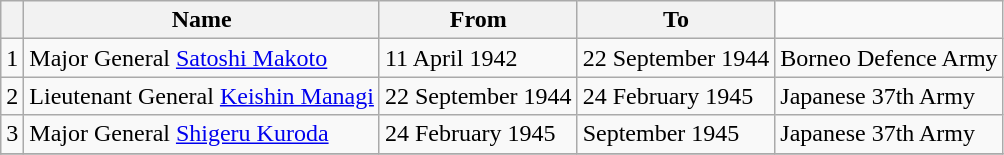<table class=wikitable>
<tr>
<th></th>
<th>Name</th>
<th>From</th>
<th>To</th>
</tr>
<tr>
<td>1</td>
<td>Major General <a href='#'>Satoshi Makoto</a></td>
<td>11 April 1942</td>
<td>22 September  1944</td>
<td>Borneo Defence Army</td>
</tr>
<tr>
<td>2</td>
<td>Lieutenant General <a href='#'>Keishin Managi</a></td>
<td>22 September 1944</td>
<td>24 February 1945</td>
<td>Japanese 37th Army</td>
</tr>
<tr>
<td>3</td>
<td>Major General <a href='#'>Shigeru Kuroda</a></td>
<td>24 February 1945</td>
<td>September 1945</td>
<td>Japanese 37th Army</td>
</tr>
<tr>
</tr>
</table>
